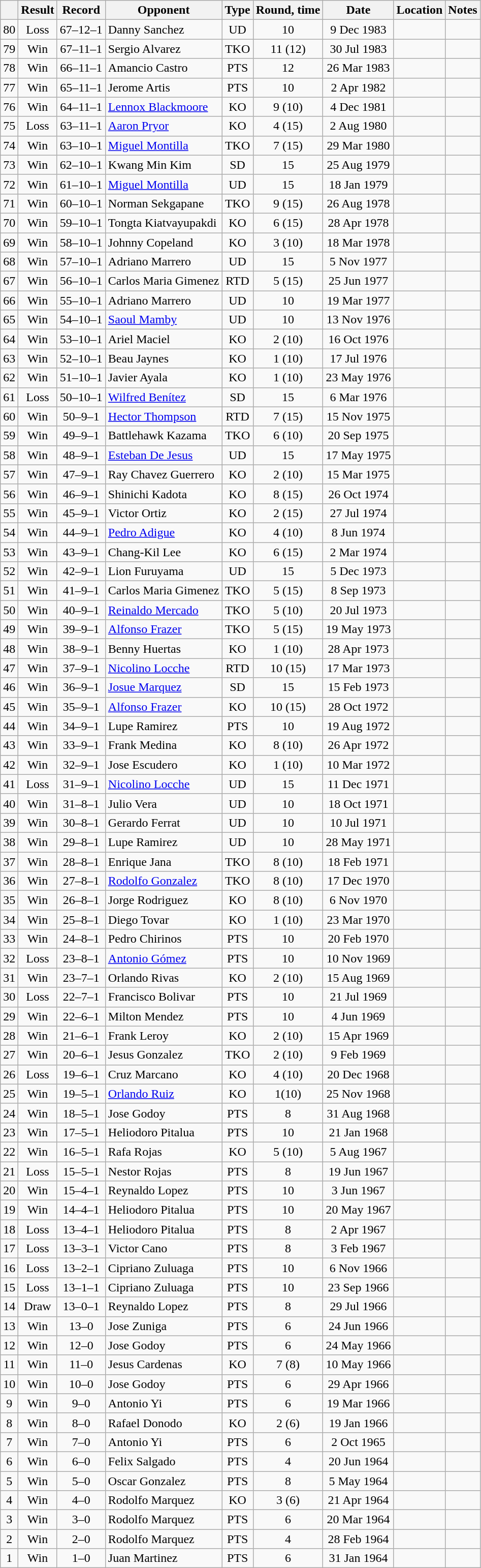<table class=wikitable style=text-align:center>
<tr>
<th></th>
<th>Result</th>
<th>Record</th>
<th>Opponent</th>
<th>Type</th>
<th>Round, time</th>
<th>Date</th>
<th>Location</th>
<th>Notes</th>
</tr>
<tr>
<td>80</td>
<td>Loss</td>
<td>67–12–1</td>
<td align=left>Danny Sanchez</td>
<td>UD</td>
<td>10</td>
<td>9 Dec 1983</td>
<td align=left></td>
<td align=left></td>
</tr>
<tr>
<td>79</td>
<td>Win</td>
<td>67–11–1</td>
<td align=left>Sergio Alvarez</td>
<td>TKO</td>
<td>11 (12)</td>
<td>30 Jul 1983</td>
<td align=left></td>
<td align=left></td>
</tr>
<tr>
<td>78</td>
<td>Win</td>
<td>66–11–1</td>
<td align=left>Amancio Castro</td>
<td>PTS</td>
<td>12</td>
<td>26 Mar 1983</td>
<td align=left></td>
<td align=left></td>
</tr>
<tr>
<td>77</td>
<td>Win</td>
<td>65–11–1</td>
<td align=left>Jerome Artis</td>
<td>PTS</td>
<td>10</td>
<td>2 Apr 1982</td>
<td align=left></td>
<td align=left></td>
</tr>
<tr>
<td>76</td>
<td>Win</td>
<td>64–11–1</td>
<td align=left><a href='#'>Lennox Blackmoore</a></td>
<td>KO</td>
<td>9 (10)</td>
<td>4 Dec 1981</td>
<td align=left></td>
<td align=left></td>
</tr>
<tr>
<td>75</td>
<td>Loss</td>
<td>63–11–1</td>
<td align=left><a href='#'>Aaron Pryor</a></td>
<td>KO</td>
<td>4 (15)</td>
<td>2 Aug 1980</td>
<td align=left></td>
<td align=left></td>
</tr>
<tr>
<td>74</td>
<td>Win</td>
<td>63–10–1</td>
<td align=left><a href='#'>Miguel Montilla</a></td>
<td>TKO</td>
<td>7 (15)</td>
<td>29 Mar 1980</td>
<td align=left></td>
<td align=left></td>
</tr>
<tr>
<td>73</td>
<td>Win</td>
<td>62–10–1</td>
<td align=left>Kwang Min Kim</td>
<td>SD</td>
<td>15</td>
<td>25 Aug 1979</td>
<td align=left></td>
<td align=left></td>
</tr>
<tr>
<td>72</td>
<td>Win</td>
<td>61–10–1</td>
<td align=left><a href='#'>Miguel Montilla</a></td>
<td>UD</td>
<td>15</td>
<td>18 Jan 1979</td>
<td align=left></td>
<td align=left></td>
</tr>
<tr>
<td>71</td>
<td>Win</td>
<td>60–10–1</td>
<td align=left>Norman Sekgapane</td>
<td>TKO</td>
<td>9 (15)</td>
<td>26 Aug 1978</td>
<td align=left></td>
<td align=left></td>
</tr>
<tr>
<td>70</td>
<td>Win</td>
<td>59–10–1</td>
<td align=left>Tongta Kiatvayupakdi</td>
<td>KO</td>
<td>6 (15)</td>
<td>28 Apr 1978</td>
<td align=left></td>
<td align=left></td>
</tr>
<tr>
<td>69</td>
<td>Win</td>
<td>58–10–1</td>
<td align=left>Johnny Copeland</td>
<td>KO</td>
<td>3 (10)</td>
<td>18 Mar 1978</td>
<td align=left></td>
<td align=left></td>
</tr>
<tr>
<td>68</td>
<td>Win</td>
<td>57–10–1</td>
<td align=left>Adriano Marrero</td>
<td>UD</td>
<td>15</td>
<td>5 Nov 1977</td>
<td align=left></td>
<td align=left></td>
</tr>
<tr>
<td>67</td>
<td>Win</td>
<td>56–10–1</td>
<td align=left>Carlos Maria Gimenez</td>
<td>RTD</td>
<td>5 (15)</td>
<td>25 Jun 1977</td>
<td align=left></td>
<td align=left></td>
</tr>
<tr>
<td>66</td>
<td>Win</td>
<td>55–10–1</td>
<td align=left>Adriano Marrero</td>
<td>UD</td>
<td>10</td>
<td>19 Mar 1977</td>
<td align=left></td>
<td align=left></td>
</tr>
<tr>
<td>65</td>
<td>Win</td>
<td>54–10–1</td>
<td align=left><a href='#'>Saoul Mamby</a></td>
<td>UD</td>
<td>10</td>
<td>13 Nov 1976</td>
<td align=left></td>
<td align=left></td>
</tr>
<tr>
<td>64</td>
<td>Win</td>
<td>53–10–1</td>
<td align=left>Ariel Maciel</td>
<td>KO</td>
<td>2 (10)</td>
<td>16 Oct 1976</td>
<td align=left></td>
<td align=left></td>
</tr>
<tr>
<td>63</td>
<td>Win</td>
<td>52–10–1</td>
<td align=left>Beau Jaynes</td>
<td>KO</td>
<td>1 (10)</td>
<td>17 Jul 1976</td>
<td align=left></td>
<td align=left></td>
</tr>
<tr>
<td>62</td>
<td>Win</td>
<td>51–10–1</td>
<td align=left>Javier Ayala</td>
<td>KO</td>
<td>1 (10)</td>
<td>23 May 1976</td>
<td align=left></td>
<td align=left></td>
</tr>
<tr>
<td>61</td>
<td>Loss</td>
<td>50–10–1</td>
<td align=left><a href='#'>Wilfred Benítez</a></td>
<td>SD</td>
<td>15</td>
<td>6 Mar 1976</td>
<td align=left></td>
<td align=left></td>
</tr>
<tr>
<td>60</td>
<td>Win</td>
<td>50–9–1</td>
<td align=left><a href='#'>Hector Thompson</a></td>
<td>RTD</td>
<td>7 (15)</td>
<td>15 Nov 1975</td>
<td align=left></td>
<td align=left></td>
</tr>
<tr>
<td>59</td>
<td>Win</td>
<td>49–9–1</td>
<td align=left>Battlehawk Kazama</td>
<td>TKO</td>
<td>6 (10)</td>
<td>20 Sep 1975</td>
<td align=left></td>
<td align=left></td>
</tr>
<tr>
<td>58</td>
<td>Win</td>
<td>48–9–1</td>
<td align=left><a href='#'>Esteban De Jesus</a></td>
<td>UD</td>
<td>15</td>
<td>17 May 1975</td>
<td align=left></td>
<td align=left></td>
</tr>
<tr>
<td>57</td>
<td>Win</td>
<td>47–9–1</td>
<td align=left>Ray Chavez Guerrero</td>
<td>KO</td>
<td>2 (10)</td>
<td>15 Mar 1975</td>
<td align=left></td>
<td align=left></td>
</tr>
<tr>
<td>56</td>
<td>Win</td>
<td>46–9–1</td>
<td align=left>Shinichi Kadota</td>
<td>KO</td>
<td>8 (15)</td>
<td>26 Oct 1974</td>
<td align=left></td>
<td align=left></td>
</tr>
<tr>
<td>55</td>
<td>Win</td>
<td>45–9–1</td>
<td align=left>Victor Ortiz</td>
<td>KO</td>
<td>2 (15)</td>
<td>27 Jul 1974</td>
<td align=left></td>
<td align=left></td>
</tr>
<tr>
<td>54</td>
<td>Win</td>
<td>44–9–1</td>
<td align=left><a href='#'>Pedro Adigue</a></td>
<td>KO</td>
<td>4 (10)</td>
<td>8 Jun 1974</td>
<td align=left></td>
<td align=left></td>
</tr>
<tr>
<td>53</td>
<td>Win</td>
<td>43–9–1</td>
<td align=left>Chang-Kil Lee</td>
<td>KO</td>
<td>6 (15)</td>
<td>2 Mar 1974</td>
<td align=left></td>
<td align=left></td>
</tr>
<tr>
<td>52</td>
<td>Win</td>
<td>42–9–1</td>
<td align=left>Lion Furuyama</td>
<td>UD</td>
<td>15</td>
<td>5 Dec 1973</td>
<td align=left></td>
<td align=left></td>
</tr>
<tr>
<td>51</td>
<td>Win</td>
<td>41–9–1</td>
<td align=left>Carlos Maria Gimenez</td>
<td>TKO</td>
<td>5 (15)</td>
<td>8 Sep 1973</td>
<td align=left></td>
<td align=left></td>
</tr>
<tr>
<td>50</td>
<td>Win</td>
<td>40–9–1</td>
<td align=left><a href='#'>Reinaldo Mercado</a></td>
<td>TKO</td>
<td>5 (10)</td>
<td>20 Jul 1973</td>
<td align=left></td>
<td align=left></td>
</tr>
<tr>
<td>49</td>
<td>Win</td>
<td>39–9–1</td>
<td align=left><a href='#'>Alfonso Frazer</a></td>
<td>TKO</td>
<td>5 (15)</td>
<td>19 May 1973</td>
<td align=left></td>
<td align=left></td>
</tr>
<tr>
<td>48</td>
<td>Win</td>
<td>38–9–1</td>
<td align=left>Benny Huertas</td>
<td>KO</td>
<td>1 (10)</td>
<td>28 Apr 1973</td>
<td align=left></td>
<td align=left></td>
</tr>
<tr>
<td>47</td>
<td>Win</td>
<td>37–9–1</td>
<td align=left><a href='#'>Nicolino Locche</a></td>
<td>RTD</td>
<td>10 (15)</td>
<td>17 Mar 1973</td>
<td align=left></td>
<td align=left></td>
</tr>
<tr>
<td>46</td>
<td>Win</td>
<td>36–9–1</td>
<td align=left><a href='#'>Josue Marquez</a></td>
<td>SD</td>
<td>15</td>
<td>15 Feb 1973</td>
<td align=left></td>
<td align=left></td>
</tr>
<tr>
<td>45</td>
<td>Win</td>
<td>35–9–1</td>
<td align=left><a href='#'>Alfonso Frazer</a></td>
<td>KO</td>
<td>10 (15)</td>
<td>28 Oct 1972</td>
<td align=left></td>
<td align=left></td>
</tr>
<tr>
<td>44</td>
<td>Win</td>
<td>34–9–1</td>
<td align=left>Lupe Ramirez</td>
<td>PTS</td>
<td>10</td>
<td>19 Aug 1972</td>
<td align=left></td>
<td align=left></td>
</tr>
<tr>
<td>43</td>
<td>Win</td>
<td>33–9–1</td>
<td align=left>Frank Medina</td>
<td>KO</td>
<td>8 (10)</td>
<td>26 Apr 1972</td>
<td align=left></td>
<td align=left></td>
</tr>
<tr>
<td>42</td>
<td>Win</td>
<td>32–9–1</td>
<td align=left>Jose Escudero</td>
<td>KO</td>
<td>1 (10)</td>
<td>10 Mar 1972</td>
<td align=left></td>
<td align=left></td>
</tr>
<tr>
<td>41</td>
<td>Loss</td>
<td>31–9–1</td>
<td align=left><a href='#'>Nicolino Locche</a></td>
<td>UD</td>
<td>15</td>
<td>11 Dec 1971</td>
<td align=left></td>
<td align=left></td>
</tr>
<tr>
<td>40</td>
<td>Win</td>
<td>31–8–1</td>
<td align=left>Julio Vera</td>
<td>UD</td>
<td>10</td>
<td>18 Oct 1971</td>
<td align=left></td>
<td align=left></td>
</tr>
<tr>
<td>39</td>
<td>Win</td>
<td>30–8–1</td>
<td align=left>Gerardo Ferrat</td>
<td>UD</td>
<td>10</td>
<td>10 Jul 1971</td>
<td align=left></td>
<td align=left></td>
</tr>
<tr>
<td>38</td>
<td>Win</td>
<td>29–8–1</td>
<td align=left>Lupe Ramirez</td>
<td>UD</td>
<td>10</td>
<td>28 May 1971</td>
<td align=left></td>
<td align=left></td>
</tr>
<tr>
<td>37</td>
<td>Win</td>
<td>28–8–1</td>
<td align=left>Enrique Jana</td>
<td>TKO</td>
<td>8 (10)</td>
<td>18 Feb 1971</td>
<td align=left></td>
<td align=left></td>
</tr>
<tr>
<td>36</td>
<td>Win</td>
<td>27–8–1</td>
<td align=left><a href='#'>Rodolfo Gonzalez</a></td>
<td>TKO</td>
<td>8 (10)</td>
<td>17 Dec 1970</td>
<td align=left></td>
<td align=left></td>
</tr>
<tr>
<td>35</td>
<td>Win</td>
<td>26–8–1</td>
<td align=left>Jorge Rodriguez</td>
<td>KO</td>
<td>8 (10)</td>
<td>6 Nov 1970</td>
<td align=left></td>
<td align=left></td>
</tr>
<tr>
<td>34</td>
<td>Win</td>
<td>25–8–1</td>
<td align=left>Diego Tovar</td>
<td>KO</td>
<td>1 (10)</td>
<td>23 Mar 1970</td>
<td align=left></td>
<td align=left></td>
</tr>
<tr>
<td>33</td>
<td>Win</td>
<td>24–8–1</td>
<td align=left>Pedro Chirinos</td>
<td>PTS</td>
<td>10</td>
<td>20 Feb 1970</td>
<td align=left></td>
<td align=left></td>
</tr>
<tr>
<td>32</td>
<td>Loss</td>
<td>23–8–1</td>
<td align=left><a href='#'>Antonio Gómez</a></td>
<td>PTS</td>
<td>10</td>
<td>10 Nov 1969</td>
<td align=left></td>
<td align=left></td>
</tr>
<tr>
<td>31</td>
<td>Win</td>
<td>23–7–1</td>
<td align=left>Orlando Rivas</td>
<td>KO</td>
<td>2 (10)</td>
<td>15 Aug 1969</td>
<td align=left></td>
<td align=left></td>
</tr>
<tr>
<td>30</td>
<td>Loss</td>
<td>22–7–1</td>
<td align=left>Francisco Bolivar</td>
<td>PTS</td>
<td>10</td>
<td>21 Jul 1969</td>
<td align=left></td>
<td align=left></td>
</tr>
<tr>
<td>29</td>
<td>Win</td>
<td>22–6–1</td>
<td align=left>Milton Mendez</td>
<td>PTS</td>
<td>10</td>
<td>4 Jun 1969</td>
<td align=left></td>
<td align=left></td>
</tr>
<tr>
<td>28</td>
<td>Win</td>
<td>21–6–1</td>
<td align=left>Frank Leroy</td>
<td>KO</td>
<td>2 (10)</td>
<td>15 Apr 1969</td>
<td align=left></td>
<td align=left></td>
</tr>
<tr>
<td>27</td>
<td>Win</td>
<td>20–6–1</td>
<td align=left>Jesus Gonzalez</td>
<td>TKO</td>
<td>2 (10)</td>
<td>9 Feb 1969</td>
<td align=left></td>
<td align=left></td>
</tr>
<tr>
<td>26</td>
<td>Loss</td>
<td>19–6–1</td>
<td align=left>Cruz Marcano</td>
<td>KO</td>
<td>4 (10)</td>
<td>20 Dec 1968</td>
<td align=left></td>
<td align=left></td>
</tr>
<tr>
<td>25</td>
<td>Win</td>
<td>19–5–1</td>
<td align=left><a href='#'>Orlando Ruiz</a></td>
<td>KO</td>
<td>1(10)</td>
<td>25 Nov 1968</td>
<td align=left></td>
<td align=left></td>
</tr>
<tr>
<td>24</td>
<td>Win</td>
<td>18–5–1</td>
<td align=left>Jose Godoy</td>
<td>PTS</td>
<td>8</td>
<td>31 Aug 1968</td>
<td align=left></td>
<td align=left></td>
</tr>
<tr>
<td>23</td>
<td>Win</td>
<td>17–5–1</td>
<td align=left>Heliodoro Pitalua</td>
<td>PTS</td>
<td>10</td>
<td>21 Jan 1968</td>
<td align=left></td>
<td align=left></td>
</tr>
<tr>
<td>22</td>
<td>Win</td>
<td>16–5–1</td>
<td align=left>Rafa Rojas</td>
<td>KO</td>
<td>5 (10)</td>
<td>5 Aug 1967</td>
<td align=left></td>
<td align=left></td>
</tr>
<tr>
<td>21</td>
<td>Loss</td>
<td>15–5–1</td>
<td align=left>Nestor Rojas</td>
<td>PTS</td>
<td>8</td>
<td>19 Jun 1967</td>
<td align=left></td>
<td align=left></td>
</tr>
<tr>
<td>20</td>
<td>Win</td>
<td>15–4–1</td>
<td align=left>Reynaldo Lopez</td>
<td>PTS</td>
<td>10</td>
<td>3 Jun 1967</td>
<td align=left></td>
<td align=left></td>
</tr>
<tr>
<td>19</td>
<td>Win</td>
<td>14–4–1</td>
<td align=left>Heliodoro Pitalua</td>
<td>PTS</td>
<td>10</td>
<td>20 May 1967</td>
<td align=left></td>
<td align=left></td>
</tr>
<tr>
<td>18</td>
<td>Loss</td>
<td>13–4–1</td>
<td align=left>Heliodoro Pitalua</td>
<td>PTS</td>
<td>8</td>
<td>2 Apr 1967</td>
<td align=left></td>
<td align=left></td>
</tr>
<tr>
<td>17</td>
<td>Loss</td>
<td>13–3–1</td>
<td align=left>Victor Cano</td>
<td>PTS</td>
<td>8</td>
<td>3 Feb 1967</td>
<td align=left></td>
<td align=left></td>
</tr>
<tr>
<td>16</td>
<td>Loss</td>
<td>13–2–1</td>
<td align=left>Cipriano Zuluaga</td>
<td>PTS</td>
<td>10</td>
<td>6 Nov 1966</td>
<td align=left></td>
<td align=left></td>
</tr>
<tr>
<td>15</td>
<td>Loss</td>
<td>13–1–1</td>
<td align=left>Cipriano Zuluaga</td>
<td>PTS</td>
<td>10</td>
<td>23 Sep 1966</td>
<td align=left></td>
<td align=left></td>
</tr>
<tr>
<td>14</td>
<td>Draw</td>
<td>13–0–1</td>
<td align=left>Reynaldo Lopez</td>
<td>PTS</td>
<td>8</td>
<td>29 Jul 1966</td>
<td align=left></td>
<td align=left></td>
</tr>
<tr>
<td>13</td>
<td>Win</td>
<td>13–0</td>
<td align=left>Jose Zuniga</td>
<td>PTS</td>
<td>6</td>
<td>24 Jun 1966</td>
<td align=left></td>
<td align=left></td>
</tr>
<tr>
<td>12</td>
<td>Win</td>
<td>12–0</td>
<td align=left>Jose Godoy</td>
<td>PTS</td>
<td>6</td>
<td>24 May 1966</td>
<td align=left></td>
<td align=left></td>
</tr>
<tr>
<td>11</td>
<td>Win</td>
<td>11–0</td>
<td align=left>Jesus Cardenas</td>
<td>KO</td>
<td>7 (8)</td>
<td>10 May 1966</td>
<td align=left></td>
<td align=left></td>
</tr>
<tr>
<td>10</td>
<td>Win</td>
<td>10–0</td>
<td align=left>Jose Godoy</td>
<td>PTS</td>
<td>6</td>
<td>29 Apr 1966</td>
<td align=left></td>
<td align=left></td>
</tr>
<tr>
<td>9</td>
<td>Win</td>
<td>9–0</td>
<td align=left>Antonio Yi</td>
<td>PTS</td>
<td>6</td>
<td>19 Mar 1966</td>
<td align=left></td>
<td align=left></td>
</tr>
<tr>
<td>8</td>
<td>Win</td>
<td>8–0</td>
<td align=left>Rafael Donodo</td>
<td>KO</td>
<td>2 (6)</td>
<td>19 Jan 1966</td>
<td align=left></td>
<td align=left></td>
</tr>
<tr>
<td>7</td>
<td>Win</td>
<td>7–0</td>
<td align=left>Antonio Yi</td>
<td>PTS</td>
<td>6</td>
<td>2 Oct 1965</td>
<td align=left></td>
<td align=left></td>
</tr>
<tr>
<td>6</td>
<td>Win</td>
<td>6–0</td>
<td align=left>Felix Salgado</td>
<td>PTS</td>
<td>4</td>
<td>20 Jun 1964</td>
<td align=left></td>
<td align=left></td>
</tr>
<tr>
<td>5</td>
<td>Win</td>
<td>5–0</td>
<td align=left>Oscar Gonzalez</td>
<td>PTS</td>
<td>8</td>
<td>5 May 1964</td>
<td align=left></td>
<td align=left></td>
</tr>
<tr>
<td>4</td>
<td>Win</td>
<td>4–0</td>
<td align=left>Rodolfo Marquez</td>
<td>KO</td>
<td>3 (6)</td>
<td>21 Apr 1964</td>
<td align=left></td>
<td align=left></td>
</tr>
<tr>
<td>3</td>
<td>Win</td>
<td>3–0</td>
<td align=left>Rodolfo Marquez</td>
<td>PTS</td>
<td>6</td>
<td>20 Mar 1964</td>
<td align=left></td>
<td align=left></td>
</tr>
<tr>
<td>2</td>
<td>Win</td>
<td>2–0</td>
<td align=left>Rodolfo Marquez</td>
<td>PTS</td>
<td>4</td>
<td>28 Feb 1964</td>
<td align=left></td>
<td align=left></td>
</tr>
<tr>
<td>1</td>
<td>Win</td>
<td>1–0</td>
<td align=left>Juan Martinez</td>
<td>PTS</td>
<td>6</td>
<td>31 Jan 1964</td>
<td align=left></td>
<td align=left></td>
</tr>
</table>
